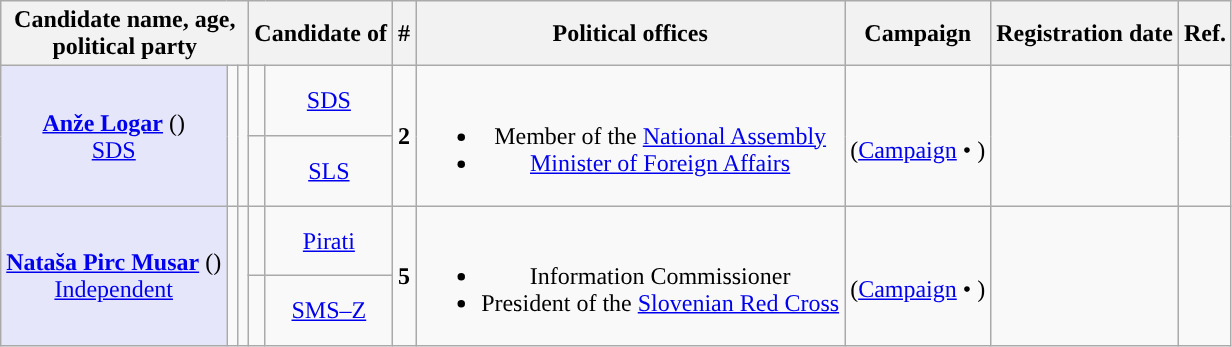<table class="wikitable" style="text-align:center;">
<tr>
<th colspan="3">Candidate name, age,<br>political party</th>
<th colspan="2">Candidate of</th>
<th>#</th>
<th>Political offices</th>
<th>Campaign</th>
<th>Registration date</th>
<th>Ref.</th>
</tr>
<tr>
<td rowspan="2" style="background:lavender;"><strong><a href='#'>Anže Logar</a></strong> ()<br><a href='#'>SDS</a></td>
<td rowspan="2" style="background-color:"></td>
<td rowspan="2"></td>
<td style="background-color:"></td>
<td><a href='#'>SDS</a></td>
<td rowspan="2"><strong>2</strong></td>
<td rowspan="2"><br><ul><li>Member of the <a href='#'>National Assembly</a> </li><li><a href='#'>Minister of Foreign Affairs</a> </li></ul></td>
<td rowspan="2"><br>(<a href='#'>Campaign</a> • )</td>
<td rowspan="2"></td>
<td rowspan="2"></td>
</tr>
<tr>
<td style="background-color:"></td>
<td><a href='#'>SLS</a></td>
</tr>
<tr>
<td rowspan="2" style="background:lavender;"><strong><a href='#'>Nataša Pirc Musar</a></strong> ()<br><a href='#'>Independent</a></td>
<td rowspan="2" style="background-color:"></td>
<td rowspan="2"></td>
<td style="background-color:"></td>
<td><a href='#'>Pirati</a></td>
<td rowspan="2"><strong>5</strong></td>
<td rowspan="2"><br><ul><li>Information Commissioner </li><li>President of the <a href='#'>Slovenian Red Cross</a> </li></ul></td>
<td rowspan="2"><br>(<a href='#'>Campaign</a> • )</td>
<td rowspan="2"></td>
<td rowspan="2"></td>
</tr>
<tr>
<td style="background-color:"></td>
<td><a href='#'>SMS–Z</a></td>
</tr>
</table>
